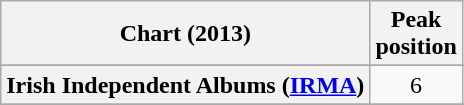<table class="wikitable sortable plainrowheaders" style="text-align:center">
<tr>
<th scope="col">Chart (2013)</th>
<th scope="col">Peak<br>position</th>
</tr>
<tr>
</tr>
<tr>
</tr>
<tr>
</tr>
<tr>
</tr>
<tr>
</tr>
<tr>
</tr>
<tr>
<th scope="row">Irish Independent Albums (<a href='#'>IRMA</a>)</th>
<td>6</td>
</tr>
<tr>
</tr>
<tr>
</tr>
<tr>
</tr>
<tr>
</tr>
<tr>
</tr>
<tr>
</tr>
</table>
